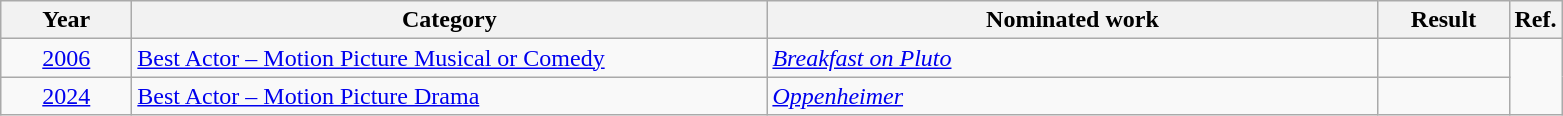<table class=wikitable>
<tr>
<th scope="col" style="width:5em;">Year</th>
<th scope="col" style="width:26em;">Category</th>
<th scope="col" style="width:25em;">Nominated work</th>
<th scope="col" style="width:5em;">Result</th>
<th>Ref.</th>
</tr>
<tr>
<td style="text-align:center;"><a href='#'>2006</a></td>
<td><a href='#'>Best Actor – Motion Picture Musical or Comedy</a></td>
<td><em><a href='#'>Breakfast on Pluto</a></em></td>
<td></td>
<td rowspan="2" style="text-align:center;"></td>
</tr>
<tr>
<td style="text-align:center;"><a href='#'>2024</a></td>
<td><a href='#'>Best Actor – Motion Picture Drama</a></td>
<td><em><a href='#'>Oppenheimer</a></em></td>
<td></td>
</tr>
</table>
